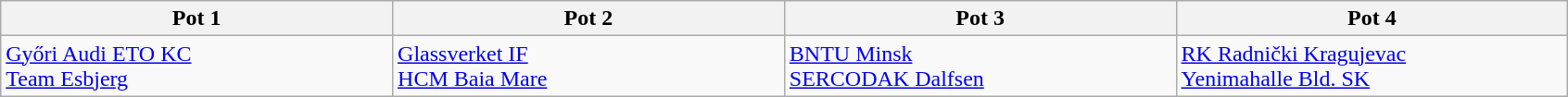<table class="wikitable">
<tr>
<th width=15%>Pot 1</th>
<th width=15%>Pot 2</th>
<th width=15%>Pot 3</th>
<th width=15%>Pot 4</th>
</tr>
<tr>
<td valign="top"> <a href='#'>Győri Audi ETO KC</a><br> <a href='#'>Team Esbjerg</a></td>
<td valign="top"> <a href='#'>Glassverket IF</a><br> <a href='#'>HCM Baia Mare</a></td>
<td valign="top"> <a href='#'>BNTU Minsk</a><br> <a href='#'>SERCODAK Dalfsen</a></td>
<td valign="top"> <a href='#'>RK Radnički Kragujevac</a><br> <a href='#'>Yenimahalle Bld. SK</a></td>
</tr>
</table>
